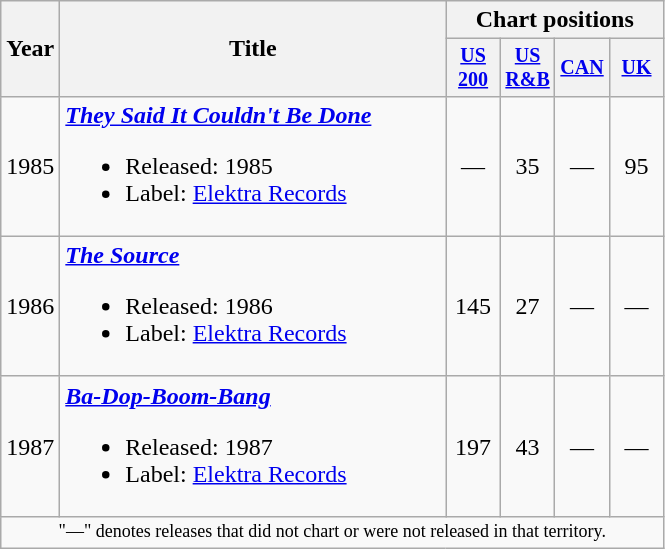<table class="wikitable" style=text-align:center;>
<tr>
<th rowspan="2">Year</th>
<th rowspan="2" width="250">Title</th>
<th colspan="4">Chart positions</th>
</tr>
<tr style="font-size:smaller;">
<th width="30"><a href='#'>US 200</a><br></th>
<th width="30"><a href='#'>US R&B</a><br></th>
<th width="30"><a href='#'>CAN</a></th>
<th width="30"><a href='#'>UK</a><br></th>
</tr>
<tr>
<td>1985</td>
<td align=left><strong><em><a href='#'>They Said It Couldn't Be Done</a></em></strong><br><ul><li>Released: 1985</li><li>Label: <a href='#'>Elektra Records</a></li></ul></td>
<td>—</td>
<td>35</td>
<td>—</td>
<td>95</td>
</tr>
<tr>
<td>1986</td>
<td align=left><strong><em><a href='#'>The Source</a></em></strong><br><ul><li>Released: 1986</li><li>Label: <a href='#'>Elektra Records</a></li></ul></td>
<td>145</td>
<td>27</td>
<td>—</td>
<td>—</td>
</tr>
<tr>
<td>1987</td>
<td align=left><strong><em><a href='#'>Ba-Dop-Boom-Bang</a></em></strong><br><ul><li>Released: 1987</li><li>Label: <a href='#'>Elektra Records</a></li></ul></td>
<td>197</td>
<td>43</td>
<td>—</td>
<td>—</td>
</tr>
<tr>
<td colspan="6" style="text-align:center; font-size:9pt;">"—" denotes releases that did not chart or were not released in that territory.</td>
</tr>
</table>
